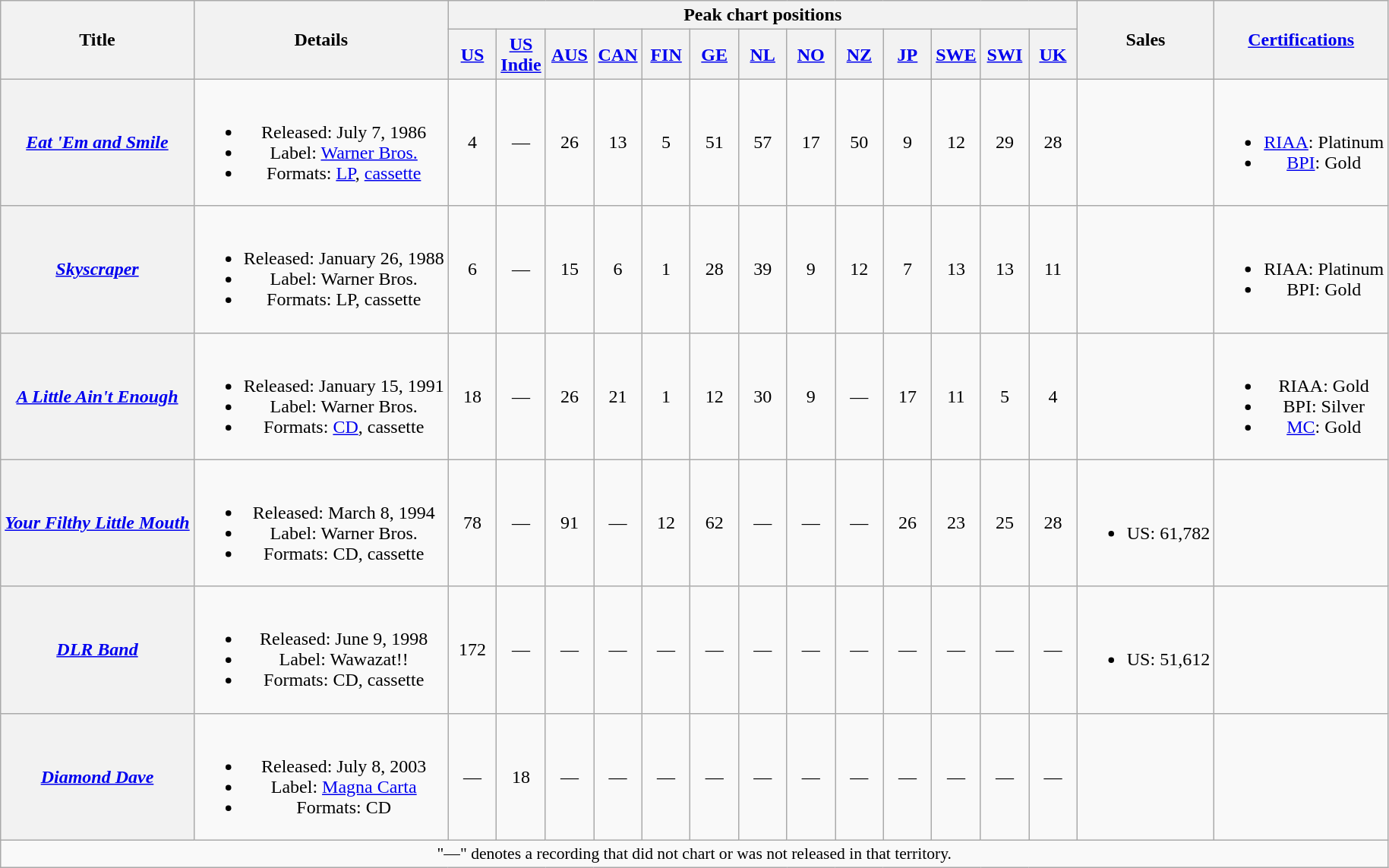<table class="wikitable plainrowheaders" style="text-align:center;">
<tr>
<th rowspan="2">Title</th>
<th rowspan="2">Details</th>
<th colspan="13">Peak chart positions</th>
<th rowspan="2">Sales</th>
<th rowspan="2"><a href='#'>Certifications</a></th>
</tr>
<tr>
<th width="35"><a href='#'>US</a><br></th>
<th width="35"><a href='#'>US Indie</a><br></th>
<th width="35"><a href='#'>AUS</a><br></th>
<th width="35"><a href='#'>CAN</a><br></th>
<th width="35"><a href='#'>FIN</a><br></th>
<th width="35"><a href='#'>GE</a><br></th>
<th width="35"><a href='#'>NL</a><br></th>
<th width="35"><a href='#'>NO</a><br></th>
<th width="35"><a href='#'>NZ</a><br></th>
<th width="35"><a href='#'>JP</a><br></th>
<th width="35"><a href='#'>SWE</a><br></th>
<th width="35"><a href='#'>SWI</a><br></th>
<th width="35"><a href='#'>UK</a><br></th>
</tr>
<tr>
<th scope="row"><em><a href='#'>Eat 'Em and Smile</a></em></th>
<td><br><ul><li>Released: July 7, 1986</li><li>Label: <a href='#'>Warner Bros.</a></li><li>Formats: <a href='#'>LP</a>, <a href='#'>cassette</a></li></ul></td>
<td>4</td>
<td>—</td>
<td>26</td>
<td>13</td>
<td>5</td>
<td>51</td>
<td>57</td>
<td>17</td>
<td>50</td>
<td>9</td>
<td>12</td>
<td>29</td>
<td>28</td>
<td></td>
<td><br><ul><li><a href='#'>RIAA</a>: Platinum</li><li><a href='#'>BPI</a>: Gold</li></ul></td>
</tr>
<tr>
<th scope="row"><em><a href='#'>Skyscraper</a></em></th>
<td><br><ul><li>Released: January 26, 1988</li><li>Label: Warner Bros.</li><li>Formats: LP, cassette</li></ul></td>
<td>6</td>
<td>—</td>
<td>15</td>
<td>6</td>
<td>1</td>
<td>28</td>
<td>39</td>
<td>9</td>
<td>12</td>
<td>7</td>
<td>13</td>
<td>13</td>
<td>11</td>
<td></td>
<td><br><ul><li>RIAA: Platinum</li><li>BPI: Gold</li></ul></td>
</tr>
<tr>
<th scope="row"><em><a href='#'>A Little Ain't Enough</a></em></th>
<td><br><ul><li>Released: January 15, 1991</li><li>Label: Warner Bros.</li><li>Formats: <a href='#'>CD</a>, cassette</li></ul></td>
<td>18</td>
<td>—</td>
<td>26</td>
<td>21</td>
<td>1</td>
<td>12</td>
<td>30</td>
<td>9</td>
<td>—</td>
<td>17</td>
<td>11</td>
<td>5</td>
<td>4</td>
<td></td>
<td><br><ul><li>RIAA: Gold</li><li>BPI: Silver</li><li><a href='#'>MC</a>: Gold</li></ul></td>
</tr>
<tr>
<th scope="row"><em><a href='#'>Your Filthy Little Mouth</a></em></th>
<td><br><ul><li>Released: March 8, 1994</li><li>Label: Warner Bros.</li><li>Formats: CD, cassette</li></ul></td>
<td>78</td>
<td>—</td>
<td>91</td>
<td>—</td>
<td>12</td>
<td>62</td>
<td>—</td>
<td>—</td>
<td>—</td>
<td>26</td>
<td>23</td>
<td>25</td>
<td>28</td>
<td><br><ul><li>US: 61,782</li></ul></td>
<td></td>
</tr>
<tr>
<th scope="row"><em><a href='#'>DLR Band</a></em></th>
<td><br><ul><li>Released: June 9, 1998</li><li>Label: Wawazat!!</li><li>Formats: CD, cassette</li></ul></td>
<td>172</td>
<td>—</td>
<td>—</td>
<td>—</td>
<td>—</td>
<td>—</td>
<td>—</td>
<td>—</td>
<td>—</td>
<td>—</td>
<td>—</td>
<td>—</td>
<td>—</td>
<td><br><ul><li>US: 51,612</li></ul></td>
<td></td>
</tr>
<tr>
<th scope="row"><em><a href='#'>Diamond Dave</a></em></th>
<td><br><ul><li>Released: July 8, 2003</li><li>Label: <a href='#'>Magna Carta</a></li><li>Formats: CD</li></ul></td>
<td>—</td>
<td>18</td>
<td>—</td>
<td>—</td>
<td>—</td>
<td>—</td>
<td>—</td>
<td>—</td>
<td>—</td>
<td>—</td>
<td>—</td>
<td>—</td>
<td>—</td>
<td></td>
<td></td>
</tr>
<tr>
<td colspan="18" style="font-size:90%">"—" denotes a recording that did not chart or was not released in that territory.</td>
</tr>
</table>
